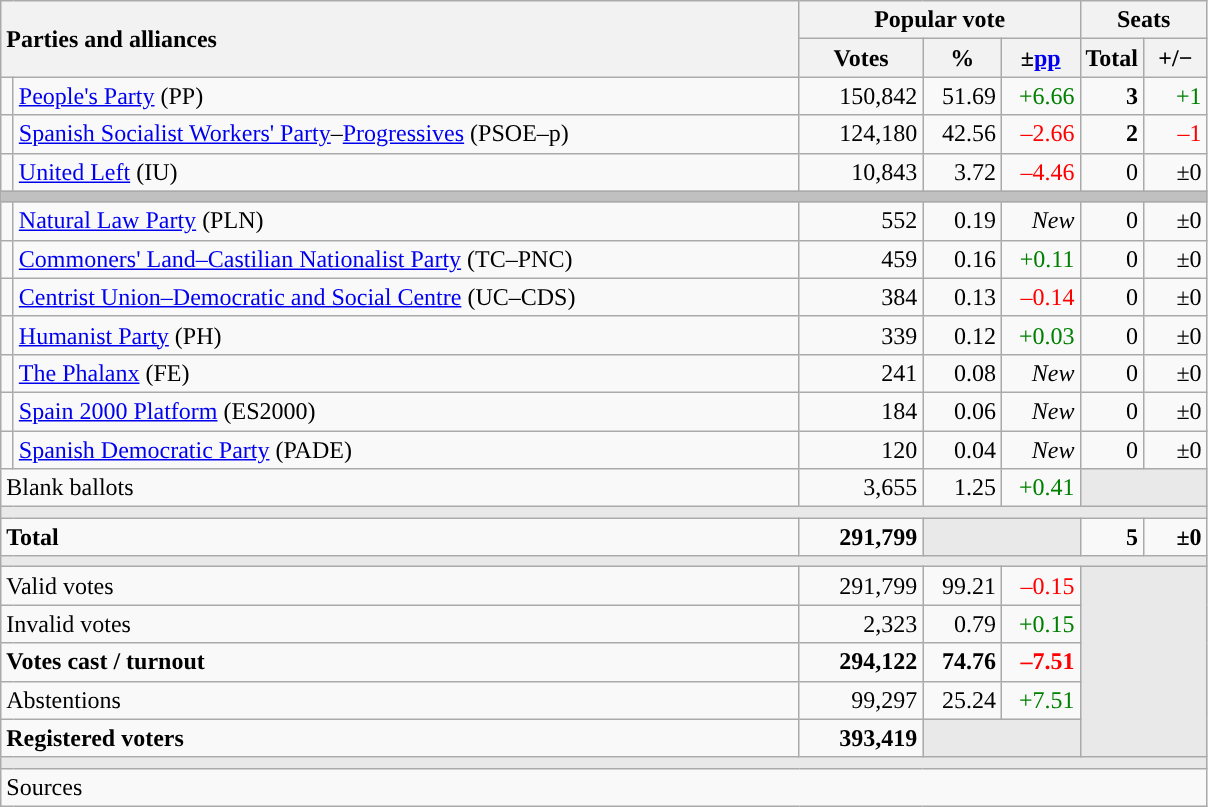<table class="wikitable" style="text-align:right;">
<tr>
<th style="text-align:left;" rowspan="2" colspan="2" width="525">Parties and alliances</th>
<th colspan="3">Popular vote</th>
<th colspan="2">Seats</th>
</tr>
<tr>
<th width="75">Votes</th>
<th width="45">%</th>
<th width="45">±<a href='#'>pp</a></th>
<th width="35">Total</th>
<th width="35">+/−</th>
</tr>
<tr>
<td width="1" style="color:inherit;background:"></td>
<td align="left"><a href='#'>People's Party</a> (PP)</td>
<td>150,842</td>
<td>51.69</td>
<td style="color:green;">+6.66</td>
<td><strong>3</strong></td>
<td style="color:green;">+1</td>
</tr>
<tr>
<td style="color:inherit;background:"></td>
<td align="left"><a href='#'>Spanish Socialist Workers' Party</a>–<a href='#'>Progressives</a> (PSOE–p)</td>
<td>124,180</td>
<td>42.56</td>
<td style="color:red;">–2.66</td>
<td><strong>2</strong></td>
<td style="color:red;">–1</td>
</tr>
<tr>
<td style="color:inherit;background:"></td>
<td align="left"><a href='#'>United Left</a> (IU)</td>
<td>10,843</td>
<td>3.72</td>
<td style="color:red;">–4.46</td>
<td>0</td>
<td>±0</td>
</tr>
<tr>
<td colspan="7" bgcolor="#C0C0C0"></td>
</tr>
<tr>
<td style="color:inherit;background:"></td>
<td align="left"><a href='#'>Natural Law Party</a> (PLN)</td>
<td>552</td>
<td>0.19</td>
<td><em>New</em></td>
<td>0</td>
<td>±0</td>
</tr>
<tr>
<td style="color:inherit;background:"></td>
<td align="left"><a href='#'>Commoners' Land–Castilian Nationalist Party</a> (TC–PNC)</td>
<td>459</td>
<td>0.16</td>
<td style="color:green;">+0.11</td>
<td>0</td>
<td>±0</td>
</tr>
<tr>
<td style="color:inherit;background:"></td>
<td align="left"><a href='#'>Centrist Union–Democratic and Social Centre</a> (UC–CDS)</td>
<td>384</td>
<td>0.13</td>
<td style="color:red;">–0.14</td>
<td>0</td>
<td>±0</td>
</tr>
<tr>
<td style="color:inherit;background:"></td>
<td align="left"><a href='#'>Humanist Party</a> (PH)</td>
<td>339</td>
<td>0.12</td>
<td style="color:green;">+0.03</td>
<td>0</td>
<td>±0</td>
</tr>
<tr>
<td style="color:inherit;background:"></td>
<td align="left"><a href='#'>The Phalanx</a> (FE)</td>
<td>241</td>
<td>0.08</td>
<td><em>New</em></td>
<td>0</td>
<td>±0</td>
</tr>
<tr>
<td style="color:inherit;background:"></td>
<td align="left"><a href='#'>Spain 2000 Platform</a> (ES2000)</td>
<td>184</td>
<td>0.06</td>
<td><em>New</em></td>
<td>0</td>
<td>±0</td>
</tr>
<tr>
<td style="color:inherit;background:"></td>
<td align="left"><a href='#'>Spanish Democratic Party</a> (PADE)</td>
<td>120</td>
<td>0.04</td>
<td><em>New</em></td>
<td>0</td>
<td>±0</td>
</tr>
<tr>
<td align="left" colspan="2">Blank ballots</td>
<td>3,655</td>
<td>1.25</td>
<td style="color:green;">+0.41</td>
<td bgcolor="#E9E9E9" colspan="2"></td>
</tr>
<tr>
<td colspan="7" bgcolor="#E9E9E9"></td>
</tr>
<tr style="font-weight:bold;">
<td align="left" colspan="2">Total</td>
<td>291,799</td>
<td bgcolor="#E9E9E9" colspan="2"></td>
<td>5</td>
<td>±0</td>
</tr>
<tr>
<td colspan="7" bgcolor="#E9E9E9"></td>
</tr>
<tr>
<td align="left" colspan="2">Valid votes</td>
<td>291,799</td>
<td>99.21</td>
<td style="color:red;">–0.15</td>
<td bgcolor="#E9E9E9" colspan="2" rowspan="5"></td>
</tr>
<tr>
<td align="left" colspan="2">Invalid votes</td>
<td>2,323</td>
<td>0.79</td>
<td style="color:green;">+0.15</td>
</tr>
<tr style="font-weight:bold;">
<td align="left" colspan="2">Votes cast / turnout</td>
<td>294,122</td>
<td>74.76</td>
<td style="color:red;">–7.51</td>
</tr>
<tr>
<td align="left" colspan="2">Abstentions</td>
<td>99,297</td>
<td>25.24</td>
<td style="color:green;">+7.51</td>
</tr>
<tr style="font-weight:bold;">
<td align="left" colspan="2">Registered voters</td>
<td>393,419</td>
<td bgcolor="#E9E9E9" colspan="2"></td>
</tr>
<tr>
<td colspan="7" bgcolor="#E9E9E9"></td>
</tr>
<tr>
<td align="left" colspan="7">Sources</td>
</tr>
</table>
